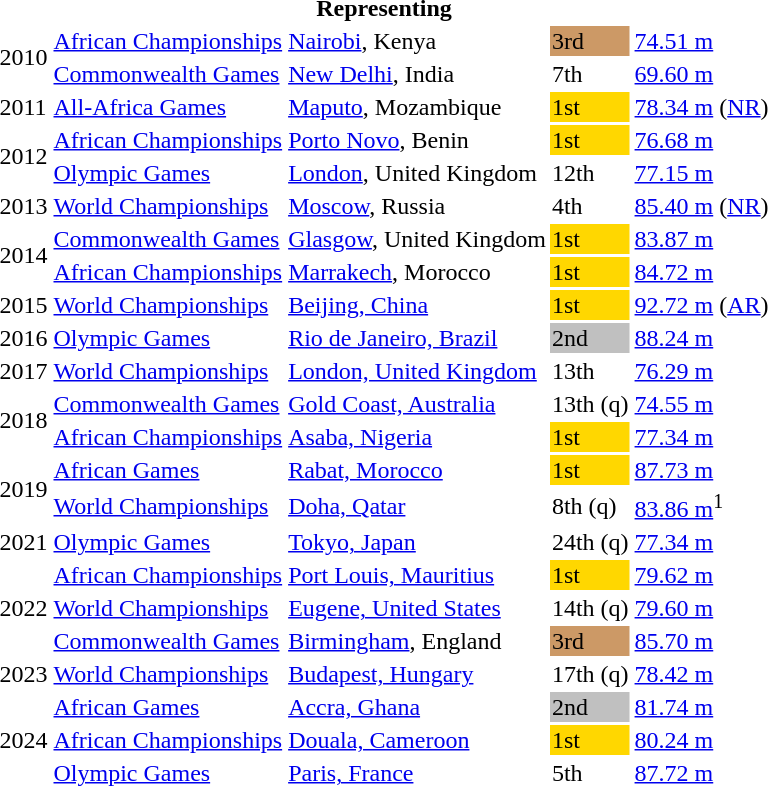<table>
<tr>
<th colspan="5">Representing </th>
</tr>
<tr>
<td rowspan=2>2010</td>
<td><a href='#'>African Championships</a></td>
<td><a href='#'>Nairobi</a>, Kenya</td>
<td bgcolor=cc9966>3rd</td>
<td><a href='#'>74.51 m</a></td>
</tr>
<tr>
<td><a href='#'>Commonwealth Games</a></td>
<td><a href='#'>New Delhi</a>, India</td>
<td>7th</td>
<td><a href='#'>69.60 m</a></td>
</tr>
<tr>
<td>2011</td>
<td><a href='#'>All-Africa Games</a></td>
<td><a href='#'>Maputo</a>, Mozambique</td>
<td bgcolor=gold>1st</td>
<td><a href='#'>78.34 m</a> (<a href='#'>NR</a>)</td>
</tr>
<tr>
<td rowspan=2>2012</td>
<td><a href='#'>African Championships</a></td>
<td><a href='#'>Porto Novo</a>, Benin</td>
<td bgcolor=gold>1st</td>
<td><a href='#'>76.68 m</a></td>
</tr>
<tr>
<td><a href='#'>Olympic Games</a></td>
<td><a href='#'>London</a>, United Kingdom</td>
<td>12th</td>
<td><a href='#'>77.15 m</a></td>
</tr>
<tr>
<td>2013</td>
<td><a href='#'>World Championships</a></td>
<td><a href='#'>Moscow</a>, Russia</td>
<td>4th</td>
<td><a href='#'>85.40 m</a> (<a href='#'>NR</a>)</td>
</tr>
<tr>
<td rowspan=2>2014</td>
<td><a href='#'>Commonwealth Games</a></td>
<td><a href='#'>Glasgow</a>, United Kingdom</td>
<td bgcolor=gold>1st</td>
<td><a href='#'>83.87 m</a></td>
</tr>
<tr>
<td><a href='#'>African Championships</a></td>
<td><a href='#'>Marrakech</a>, Morocco</td>
<td bgcolor=gold>1st</td>
<td><a href='#'>84.72 m</a></td>
</tr>
<tr>
<td>2015</td>
<td><a href='#'>World Championships</a></td>
<td><a href='#'>Beijing, China</a></td>
<td bgcolor=gold>1st</td>
<td><a href='#'>92.72 m</a> (<a href='#'>AR</a>)</td>
</tr>
<tr>
<td>2016</td>
<td><a href='#'>Olympic Games</a></td>
<td><a href='#'>Rio de Janeiro, Brazil</a></td>
<td bgcolor=silver>2nd</td>
<td><a href='#'>88.24 m</a></td>
</tr>
<tr>
<td>2017</td>
<td><a href='#'>World Championships</a></td>
<td><a href='#'>London, United Kingdom</a></td>
<td>13th</td>
<td><a href='#'>76.29 m</a></td>
</tr>
<tr>
<td rowspan=2>2018</td>
<td><a href='#'>Commonwealth Games</a></td>
<td><a href='#'>Gold Coast, Australia</a></td>
<td>13th (q)</td>
<td><a href='#'>74.55 m</a></td>
</tr>
<tr>
<td><a href='#'>African Championships</a></td>
<td><a href='#'>Asaba, Nigeria</a></td>
<td bgcolor=gold>1st</td>
<td><a href='#'>77.34 m</a></td>
</tr>
<tr>
<td rowspan=2>2019</td>
<td><a href='#'>African Games</a></td>
<td><a href='#'>Rabat, Morocco</a></td>
<td bgcolor=gold>1st</td>
<td><a href='#'>87.73 m</a></td>
</tr>
<tr>
<td><a href='#'>World Championships</a></td>
<td><a href='#'>Doha, Qatar</a></td>
<td>8th (q)</td>
<td><a href='#'>83.86 m</a><sup>1</sup></td>
</tr>
<tr>
<td>2021</td>
<td><a href='#'>Olympic Games</a></td>
<td><a href='#'>Tokyo, Japan</a></td>
<td>24th (q)</td>
<td><a href='#'>77.34 m</a></td>
</tr>
<tr>
<td rowspan=3>2022</td>
<td><a href='#'>African Championships</a></td>
<td><a href='#'>Port Louis, Mauritius</a></td>
<td bgcolor=gold>1st</td>
<td><a href='#'>79.62 m</a></td>
</tr>
<tr>
<td><a href='#'>World Championships</a></td>
<td><a href='#'>Eugene, United States</a></td>
<td>14th (q)</td>
<td><a href='#'>79.60 m</a></td>
</tr>
<tr>
<td><a href='#'>Commonwealth Games</a></td>
<td><a href='#'>Birmingham</a>, England</td>
<td bgcolor=cc9966>3rd</td>
<td><a href='#'>85.70 m</a></td>
</tr>
<tr>
<td>2023</td>
<td><a href='#'>World Championships</a></td>
<td><a href='#'>Budapest, Hungary</a></td>
<td>17th (q)</td>
<td><a href='#'>78.42 m</a></td>
</tr>
<tr>
<td rowspan=3>2024</td>
<td><a href='#'>African Games</a></td>
<td><a href='#'>Accra, Ghana</a></td>
<td bgcolor=silver>2nd</td>
<td><a href='#'>81.74 m</a></td>
</tr>
<tr>
<td><a href='#'>African Championships</a></td>
<td><a href='#'>Douala, Cameroon</a></td>
<td bgcolor=gold>1st</td>
<td><a href='#'>80.24 m</a></td>
</tr>
<tr>
<td><a href='#'>Olympic Games</a></td>
<td><a href='#'>Paris, France</a></td>
<td>5th</td>
<td><a href='#'>87.72 m</a></td>
</tr>
</table>
